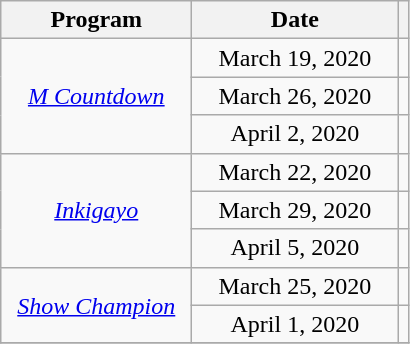<table class="wikitable sortable" style="text-align:center;">
<tr>
<th style="width:120px;">Program</th>
<th style="width:130px;">Date</th>
<th class=unsortable></th>
</tr>
<tr>
<td rowspan="3"><em><a href='#'>M Countdown</a></em></td>
<td>March 19, 2020</td>
<td></td>
</tr>
<tr>
<td>March 26, 2020</td>
<td></td>
</tr>
<tr>
<td>April 2, 2020</td>
<td></td>
</tr>
<tr>
<td rowspan="3"><em><a href='#'>Inkigayo</a></em></td>
<td>March 22, 2020</td>
<td></td>
</tr>
<tr>
<td>March 29, 2020</td>
<td></td>
</tr>
<tr>
<td>April 5, 2020</td>
<td></td>
</tr>
<tr>
<td rowspan="2"><em><a href='#'>Show Champion</a></em></td>
<td>March 25, 2020</td>
<td></td>
</tr>
<tr>
<td>April 1, 2020</td>
<td></td>
</tr>
<tr>
</tr>
</table>
